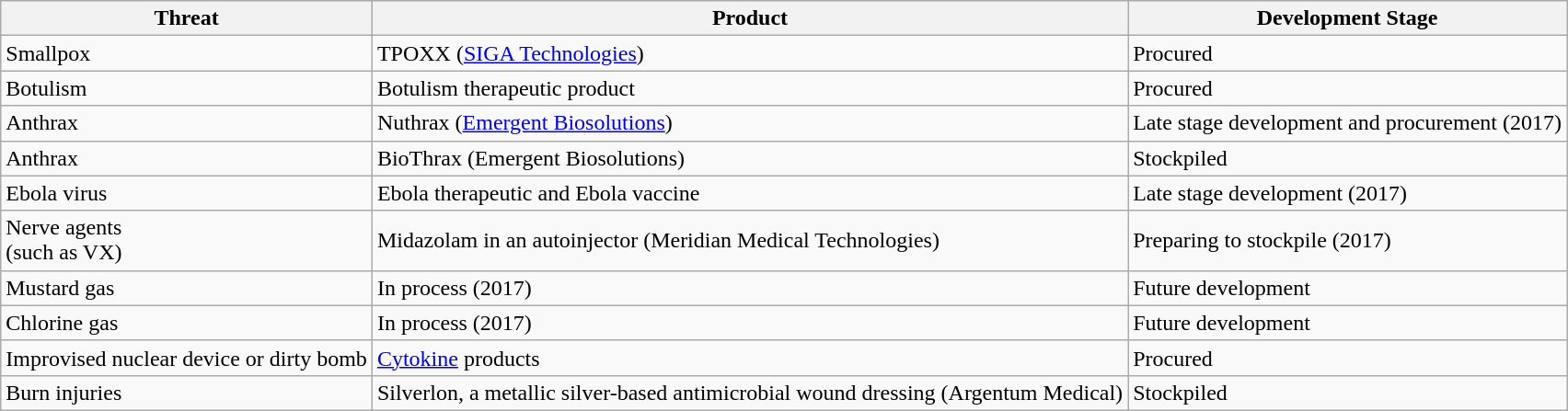<table class="wikitable">
<tr>
<th>Threat</th>
<th>Product</th>
<th>Development Stage</th>
</tr>
<tr>
<td>Smallpox</td>
<td>TPOXX (<a href='#'>SIGA Technologies</a>)</td>
<td>Procured</td>
</tr>
<tr>
<td>Botulism</td>
<td>Botulism therapeutic product</td>
<td>Procured</td>
</tr>
<tr>
<td>Anthrax</td>
<td>Nuthrax (<a href='#'>Emergent Biosolutions</a>)</td>
<td>Late stage development and procurement (2017)</td>
</tr>
<tr>
<td>Anthrax</td>
<td>BioThrax (Emergent Biosolutions)</td>
<td>Stockpiled</td>
</tr>
<tr>
<td>Ebola virus</td>
<td>Ebola therapeutic and Ebola vaccine</td>
<td>Late stage development (2017)</td>
</tr>
<tr>
<td>Nerve agents<br>(such as VX)</td>
<td>Midazolam in an autoinjector (Meridian Medical Technologies)</td>
<td>Preparing to stockpile (2017)</td>
</tr>
<tr>
<td>Mustard gas</td>
<td>In process (2017)</td>
<td>Future development</td>
</tr>
<tr>
<td>Chlorine gas</td>
<td>In process (2017)</td>
<td>Future development</td>
</tr>
<tr>
<td>Improvised nuclear device or dirty bomb</td>
<td><a href='#'>Cytokine</a> products</td>
<td>Procured</td>
</tr>
<tr>
<td>Burn injuries</td>
<td>Silverlon, a metallic silver-based antimicrobial wound dressing (Argentum Medical)</td>
<td>Stockpiled</td>
</tr>
</table>
